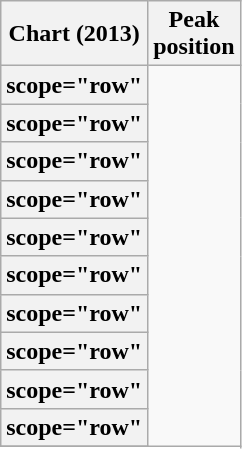<table class="wikitable sortable plainrowheaders">
<tr>
<th>Chart (2013)</th>
<th>Peak<br>position</th>
</tr>
<tr>
<th>scope="row"</th>
</tr>
<tr>
<th>scope="row"</th>
</tr>
<tr>
<th>scope="row"</th>
</tr>
<tr>
<th>scope="row"</th>
</tr>
<tr>
<th>scope="row"</th>
</tr>
<tr>
<th>scope="row"</th>
</tr>
<tr>
<th>scope="row"</th>
</tr>
<tr>
<th>scope="row"</th>
</tr>
<tr>
<th>scope="row"</th>
</tr>
<tr>
<th>scope="row"</th>
</tr>
<tr>
</tr>
</table>
